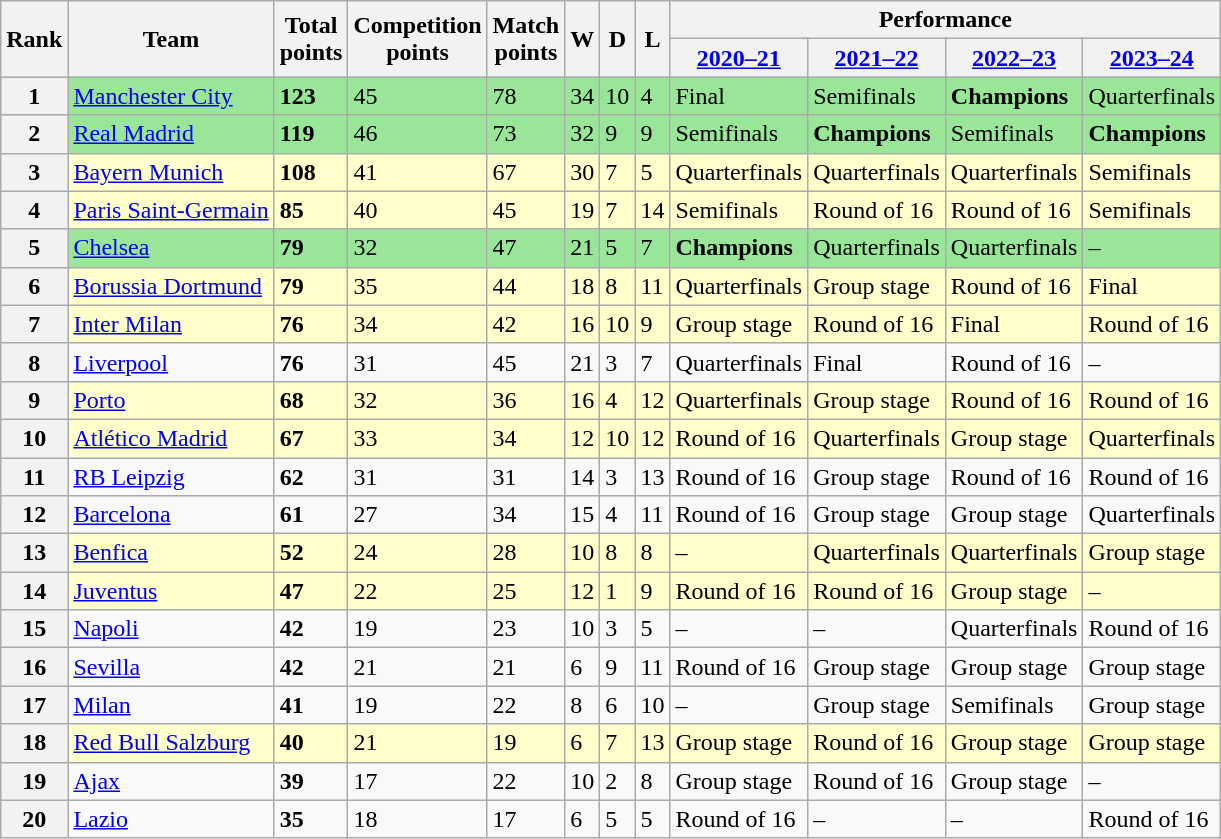<table class="wikitable style="text-align:center;">
<tr>
<th rowspan="2">Rank</th>
<th rowspan="2">Team</th>
<th rowspan="2">Total<br>points</th>
<th rowspan="2">Competition<br>points</th>
<th rowspan="2">Match<br>points</th>
<th rowspan="2">W</th>
<th rowspan="2">D</th>
<th rowspan="2">L</th>
<th colspan="4">Performance</th>
</tr>
<tr>
<th><a href='#'>2020–21</a></th>
<th><a href='#'>2021–22</a></th>
<th><a href='#'>2022–23</a></th>
<th><a href='#'>2023–24</a></th>
</tr>
<tr style="background:#99e699;">
<th>1</th>
<td style="text-align:left;"> <a href='#'>Manchester City</a></td>
<td><strong>123</strong></td>
<td>45</td>
<td>78</td>
<td>34</td>
<td>10</td>
<td>4</td>
<td>Final</td>
<td>Semifinals</td>
<td><strong>Champions</strong></td>
<td>Quarterfinals</td>
</tr>
<tr style="background:#99e699;">
<th>2</th>
<td style="text-align:left;"> <a href='#'>Real Madrid</a></td>
<td><strong>119</strong></td>
<td>46</td>
<td>73</td>
<td>32</td>
<td>9</td>
<td>9</td>
<td>Semifinals</td>
<td><strong>Champions</strong></td>
<td>Semifinals</td>
<td><strong>Champions</strong></td>
</tr>
<tr style="background:#FFFFCC;">
<th>3</th>
<td style="text-align:left;"> <a href='#'>Bayern Munich</a></td>
<td><strong>108</strong></td>
<td>41</td>
<td>67</td>
<td>30</td>
<td>7</td>
<td>5</td>
<td>Quarterfinals</td>
<td>Quarterfinals</td>
<td>Quarterfinals</td>
<td>Semifinals</td>
</tr>
<tr style="background:#FFFFCC;">
<th>4</th>
<td style="text-align:left;"> <a href='#'>Paris Saint-Germain</a></td>
<td><strong>85</strong></td>
<td>40</td>
<td>45</td>
<td>19</td>
<td>7</td>
<td>14</td>
<td>Semifinals</td>
<td>Round of 16</td>
<td>Round of 16</td>
<td>Semifinals</td>
</tr>
<tr style="background:#99e699;">
<th>5</th>
<td style="text-align:left;"> <a href='#'>Chelsea</a></td>
<td><strong>79</strong></td>
<td>32</td>
<td>47</td>
<td>21</td>
<td>5</td>
<td>7</td>
<td><strong>Champions</strong></td>
<td>Quarterfinals</td>
<td>Quarterfinals</td>
<td>–</td>
</tr>
<tr style="background:#FFFFCC;">
<th>6</th>
<td style="text-align:left;"> <a href='#'>Borussia Dortmund</a></td>
<td><strong>79</strong></td>
<td>35</td>
<td>44</td>
<td>18</td>
<td>8</td>
<td>11</td>
<td>Quarterfinals</td>
<td>Group stage</td>
<td>Round of 16</td>
<td>Final</td>
</tr>
<tr style="background:#FFFFCC;">
<th>7</th>
<td style="text-align:left;"> <a href='#'>Inter Milan</a></td>
<td><strong>76</strong></td>
<td>34</td>
<td>42</td>
<td>16</td>
<td>10</td>
<td>9</td>
<td>Group stage</td>
<td>Round of 16</td>
<td>Final</td>
<td>Round of 16</td>
</tr>
<tr>
<th>8</th>
<td style="text-align:left;"> <a href='#'>Liverpool</a></td>
<td><strong>76</strong></td>
<td>31</td>
<td>45</td>
<td>21</td>
<td>3</td>
<td>7</td>
<td>Quarterfinals</td>
<td>Final</td>
<td>Round of 16</td>
<td>–</td>
</tr>
<tr style="background:#FFFFCC;">
<th>9</th>
<td style="text-align:left;"> <a href='#'>Porto</a></td>
<td><strong>68</strong></td>
<td>32</td>
<td>36</td>
<td>16</td>
<td>4</td>
<td>12</td>
<td>Quarterfinals</td>
<td>Group stage</td>
<td>Round of 16</td>
<td>Round of 16</td>
</tr>
<tr style="background:#FFFFCC;">
<th>10</th>
<td style="text-align:left;"> <a href='#'>Atlético Madrid</a></td>
<td><strong>67</strong></td>
<td>33</td>
<td>34</td>
<td>12</td>
<td>10</td>
<td>12</td>
<td>Round of 16</td>
<td>Quarterfinals</td>
<td>Group stage</td>
<td>Quarterfinals</td>
</tr>
<tr>
<th>11</th>
<td style="text-align:left;"> <a href='#'>RB Leipzig</a></td>
<td><strong>62</strong></td>
<td>31</td>
<td>31</td>
<td>14</td>
<td>3</td>
<td>13</td>
<td>Round of 16</td>
<td>Group stage</td>
<td>Round of 16</td>
<td>Round of 16</td>
</tr>
<tr>
<th>12</th>
<td style="text-align:left;"> <a href='#'>Barcelona</a></td>
<td><strong>61</strong></td>
<td>27</td>
<td>34</td>
<td>15</td>
<td>4</td>
<td>11</td>
<td>Round of 16</td>
<td>Group stage</td>
<td>Group stage</td>
<td>Quarterfinals</td>
</tr>
<tr style="background:#FFFFCC;">
<th>13</th>
<td style="text-align:left;"> <a href='#'>Benfica</a></td>
<td><strong>52</strong></td>
<td>24</td>
<td>28</td>
<td>10</td>
<td>8</td>
<td>8</td>
<td>–</td>
<td>Quarterfinals</td>
<td>Quarterfinals</td>
<td>Group stage</td>
</tr>
<tr style="background:#FFFFCC;">
<th>14</th>
<td style="text-align:left;"> <a href='#'>Juventus</a></td>
<td><strong>47</strong></td>
<td>22</td>
<td>25</td>
<td>12</td>
<td>1</td>
<td>9</td>
<td>Round of 16</td>
<td>Round of 16</td>
<td>Group stage</td>
<td>–</td>
</tr>
<tr>
<th>15</th>
<td style="text-align:left;"> <a href='#'>Napoli</a></td>
<td><strong>42</strong></td>
<td>19</td>
<td>23</td>
<td>10</td>
<td>3</td>
<td>5</td>
<td>–</td>
<td>–</td>
<td>Quarterfinals</td>
<td>Round of 16</td>
</tr>
<tr>
<th>16</th>
<td style="text-align:left;"> <a href='#'>Sevilla</a></td>
<td><strong>42</strong></td>
<td>21</td>
<td>21</td>
<td>6</td>
<td>9</td>
<td>11</td>
<td>Round of 16</td>
<td>Group stage</td>
<td>Group stage</td>
<td>Group stage</td>
</tr>
<tr>
<th>17</th>
<td style="text-align:left;"> <a href='#'>Milan</a></td>
<td><strong>41</strong></td>
<td>19</td>
<td>22</td>
<td>8</td>
<td>6</td>
<td>10</td>
<td>–</td>
<td>Group stage</td>
<td>Semifinals</td>
<td>Group stage</td>
</tr>
<tr style="background:#FFFFCC;">
<th>18</th>
<td style="text-align:left;"> <a href='#'>Red Bull Salzburg</a></td>
<td><strong>40</strong></td>
<td>21</td>
<td>19</td>
<td>6</td>
<td>7</td>
<td>13</td>
<td>Group stage</td>
<td>Round of 16</td>
<td>Group stage</td>
<td>Group stage</td>
</tr>
<tr>
<th>19</th>
<td style="text-align:left;"> <a href='#'>Ajax</a></td>
<td><strong>39</strong></td>
<td>17</td>
<td>22</td>
<td>10</td>
<td>2</td>
<td>8</td>
<td>Group stage</td>
<td>Round of 16</td>
<td>Group stage</td>
<td>–</td>
</tr>
<tr>
<th>20</th>
<td style="text-align:left;"> <a href='#'>Lazio</a></td>
<td><strong>35</strong></td>
<td>18</td>
<td>17</td>
<td>6</td>
<td>5</td>
<td>5</td>
<td>Round of 16</td>
<td>–</td>
<td>–</td>
<td>Round of 16</td>
</tr>
</table>
